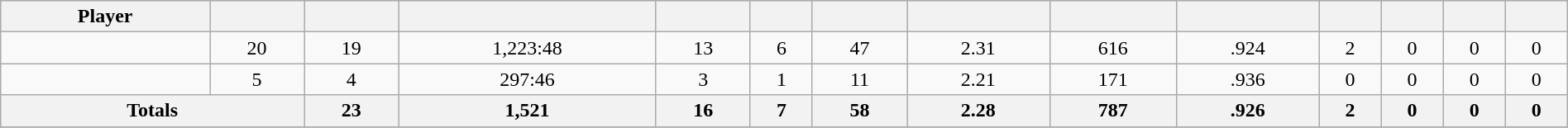<table class="wikitable sortable" style="width:100%;">
<tr style="text-align:center; background:#ddd;">
<th>Player</th>
<th></th>
<th></th>
<th></th>
<th></th>
<th></th>
<th></th>
<th></th>
<th></th>
<th></th>
<th></th>
<th></th>
<th></th>
<th></th>
</tr>
<tr align=center>
<td></td>
<td>20</td>
<td>19</td>
<td>1,223:48</td>
<td>13</td>
<td>6</td>
<td>47</td>
<td>2.31</td>
<td>616</td>
<td>.924</td>
<td>2</td>
<td>0</td>
<td>0</td>
<td>0</td>
</tr>
<tr align=center>
<td></td>
<td>5</td>
<td>4</td>
<td>297:46</td>
<td>3</td>
<td>1</td>
<td>11</td>
<td>2.21</td>
<td>171</td>
<td>.936</td>
<td>0</td>
<td>0</td>
<td>0</td>
<td>0</td>
</tr>
<tr class="unsortable">
<th colspan=2>Totals</th>
<th>23</th>
<th>1,521</th>
<th>16</th>
<th>7</th>
<th>58</th>
<th>2.28</th>
<th>787</th>
<th>.926</th>
<th>2</th>
<th>0</th>
<th>0</th>
<th>0</th>
</tr>
<tr>
</tr>
</table>
